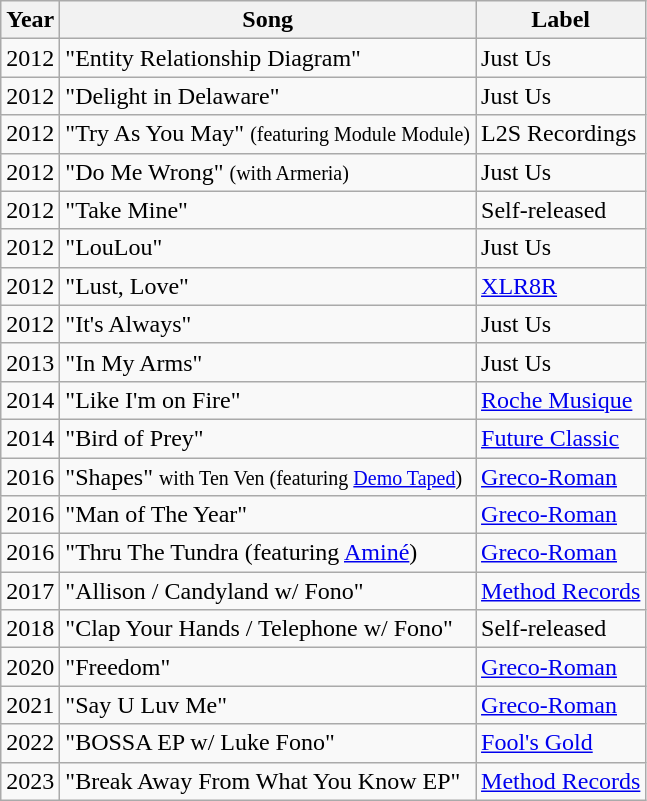<table class="wikitable">
<tr>
<th>Year</th>
<th>Song</th>
<th>Label</th>
</tr>
<tr>
<td>2012</td>
<td>"Entity Relationship Diagram"</td>
<td>Just Us</td>
</tr>
<tr>
<td>2012</td>
<td>"Delight in Delaware"</td>
<td>Just Us</td>
</tr>
<tr>
<td>2012</td>
<td>"Try As You May" <small>(featuring Module Module)</small></td>
<td>L2S Recordings</td>
</tr>
<tr>
<td>2012</td>
<td>"Do Me Wrong" <small>(with Armeria)</small></td>
<td>Just Us</td>
</tr>
<tr>
<td>2012</td>
<td>"Take Mine"</td>
<td>Self-released</td>
</tr>
<tr>
<td>2012</td>
<td>"LouLou"</td>
<td>Just Us</td>
</tr>
<tr>
<td>2012</td>
<td>"Lust, Love"</td>
<td><a href='#'>XLR8R</a></td>
</tr>
<tr>
<td>2012</td>
<td>"It's Always"</td>
<td>Just Us</td>
</tr>
<tr>
<td>2013</td>
<td>"In My Arms"</td>
<td>Just Us</td>
</tr>
<tr>
<td>2014</td>
<td>"Like I'm on Fire"</td>
<td><a href='#'>Roche Musique</a></td>
</tr>
<tr>
<td>2014</td>
<td>"Bird of Prey"</td>
<td><a href='#'>Future Classic</a></td>
</tr>
<tr>
<td>2016</td>
<td>"Shapes" <small>with Ten Ven (featuring <a href='#'>Demo Taped</a>)</small></td>
<td><a href='#'>Greco-Roman</a></td>
</tr>
<tr>
<td>2016</td>
<td>"Man of The Year"</td>
<td><a href='#'>Greco-Roman</a></td>
</tr>
<tr>
<td>2016</td>
<td>"Thru The Tundra (featuring <a href='#'>Aminé</a>)</td>
<td><a href='#'>Greco-Roman</a></td>
</tr>
<tr>
<td>2017</td>
<td>"Allison / Candyland w/ Fono"</td>
<td><a href='#'>Method Records</a></td>
</tr>
<tr>
<td>2018</td>
<td>"Clap Your Hands / Telephone w/ Fono"</td>
<td>Self-released</td>
</tr>
<tr>
<td>2020</td>
<td>"Freedom"</td>
<td><a href='#'>Greco-Roman</a></td>
</tr>
<tr>
<td>2021</td>
<td>"Say U Luv Me"</td>
<td><a href='#'>Greco-Roman</a></td>
</tr>
<tr>
<td>2022</td>
<td>"BOSSA EP w/ Luke Fono"</td>
<td><a href='#'>Fool's Gold</a></td>
</tr>
<tr>
<td>2023</td>
<td>"Break Away From What You Know EP"</td>
<td><a href='#'>Method Records</a></td>
</tr>
</table>
